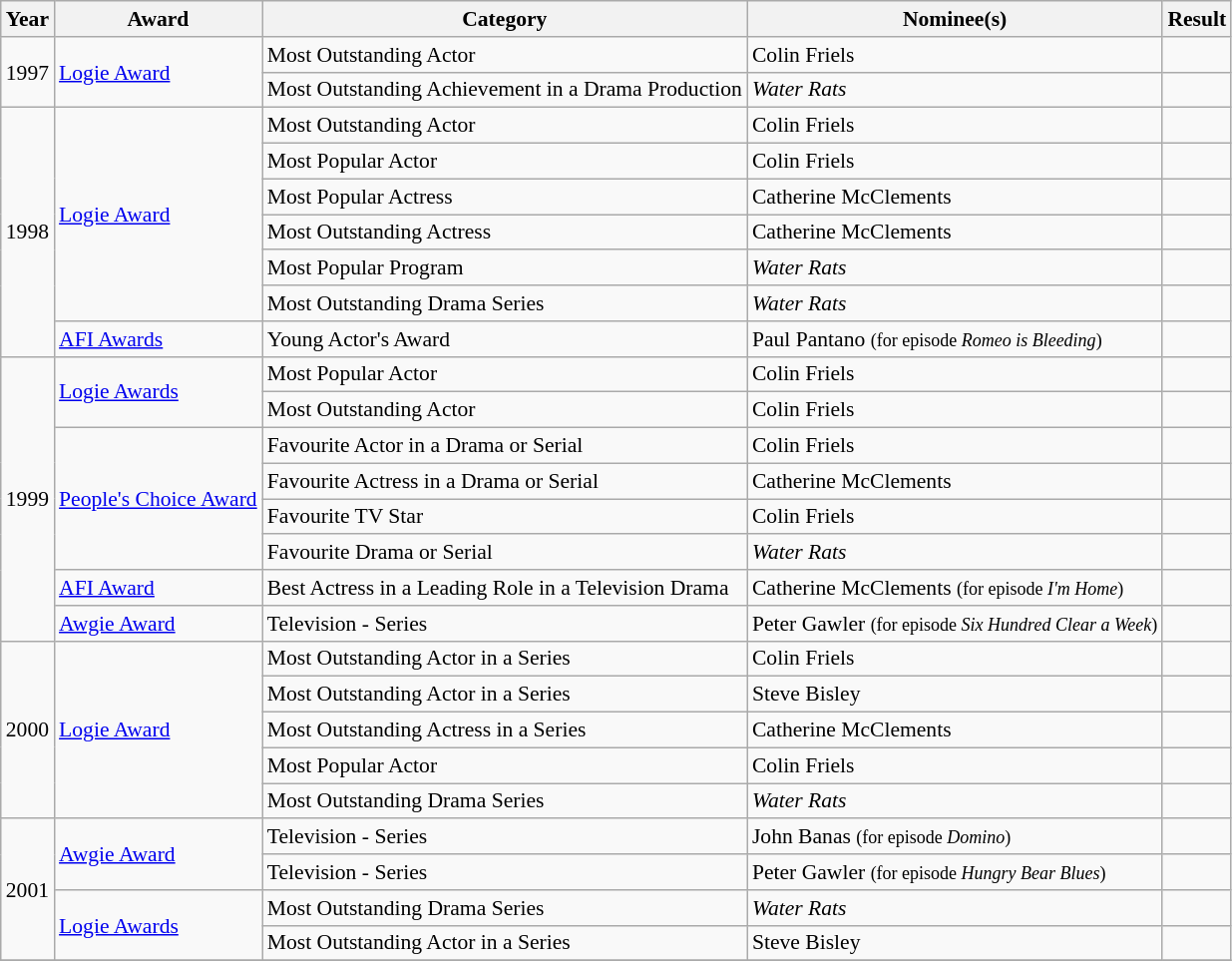<table class="wikitable" style="font-size: 90%;">
<tr>
<th>Year</th>
<th>Award</th>
<th>Category</th>
<th>Nominee(s)</th>
<th>Result</th>
</tr>
<tr>
<td rowspan=2>1997</td>
<td rowspan=2><a href='#'>Logie Award</a></td>
<td>Most Outstanding Actor</td>
<td>Colin Friels</td>
<td></td>
</tr>
<tr>
<td>Most Outstanding Achievement in a Drama Production</td>
<td><em>Water Rats</em></td>
<td></td>
</tr>
<tr>
<td rowspan=7>1998</td>
<td rowspan=6><a href='#'>Logie Award</a></td>
<td>Most Outstanding Actor</td>
<td>Colin Friels</td>
<td></td>
</tr>
<tr>
<td>Most Popular Actor</td>
<td>Colin Friels</td>
<td></td>
</tr>
<tr>
<td>Most Popular Actress</td>
<td>Catherine McClements</td>
<td></td>
</tr>
<tr>
<td>Most Outstanding Actress</td>
<td>Catherine McClements</td>
<td></td>
</tr>
<tr>
<td>Most Popular Program</td>
<td><em>Water Rats</em></td>
<td></td>
</tr>
<tr>
<td>Most Outstanding Drama Series</td>
<td><em>Water Rats</em></td>
<td></td>
</tr>
<tr>
<td rowspan=1><a href='#'>AFI Awards</a></td>
<td>Young Actor's Award</td>
<td>Paul Pantano <small>(for episode <em>Romeo is Bleeding</em>)</small></td>
<td></td>
</tr>
<tr>
<td rowspan=8>1999</td>
<td rowspan=2><a href='#'>Logie Awards</a></td>
<td>Most Popular Actor</td>
<td>Colin Friels</td>
<td></td>
</tr>
<tr>
<td>Most Outstanding Actor</td>
<td>Colin Friels</td>
<td></td>
</tr>
<tr>
<td rowspan=4><a href='#'>People's Choice Award</a></td>
<td>Favourite Actor in a Drama or Serial</td>
<td>Colin Friels</td>
<td></td>
</tr>
<tr>
<td>Favourite Actress in a Drama or Serial</td>
<td>Catherine McClements</td>
<td></td>
</tr>
<tr>
<td>Favourite TV Star</td>
<td>Colin Friels</td>
<td></td>
</tr>
<tr>
<td>Favourite Drama or Serial</td>
<td><em>Water Rats</em></td>
<td></td>
</tr>
<tr>
<td rowspan=1><a href='#'>AFI Award</a></td>
<td>Best Actress in a Leading Role in a Television Drama</td>
<td>Catherine McClements <small>(for episode <em>I'm Home</em>)</small></td>
<td></td>
</tr>
<tr>
<td rowspan=1><a href='#'>Awgie Award</a></td>
<td>Television - Series</td>
<td>Peter Gawler <small>(for episode <em>Six Hundred Clear a Week</em>)</small></td>
<td></td>
</tr>
<tr>
<td rowspan=5>2000</td>
<td rowspan=5><a href='#'>Logie Award</a></td>
<td>Most Outstanding Actor in a Series</td>
<td>Colin Friels</td>
<td></td>
</tr>
<tr>
<td>Most Outstanding Actor in a Series</td>
<td>Steve Bisley</td>
<td></td>
</tr>
<tr>
<td>Most Outstanding Actress in a Series</td>
<td>Catherine McClements</td>
<td></td>
</tr>
<tr>
<td>Most Popular Actor</td>
<td>Colin Friels</td>
<td></td>
</tr>
<tr>
<td>Most Outstanding Drama Series</td>
<td><em>Water Rats</em></td>
<td></td>
</tr>
<tr>
<td rowspan=4>2001</td>
<td rowspan=2><a href='#'>Awgie Award</a></td>
<td>Television - Series</td>
<td>John Banas <small>(for episode <em>Domino</em>)</small></td>
<td></td>
</tr>
<tr>
<td>Television - Series</td>
<td>Peter Gawler <small>(for episode <em>Hungry Bear Blues</em>)</small></td>
<td></td>
</tr>
<tr>
<td rowspan=2><a href='#'>Logie Awards</a></td>
<td>Most Outstanding Drama Series</td>
<td><em>Water Rats</em></td>
<td></td>
</tr>
<tr>
<td>Most Outstanding Actor in a Series</td>
<td>Steve Bisley</td>
<td></td>
</tr>
<tr>
</tr>
</table>
